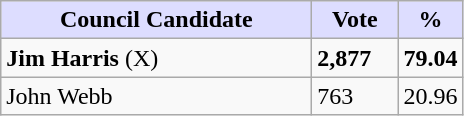<table class="wikitable sortable">
<tr>
<th style="background:#ddf; width:200px;">Council Candidate</th>
<th style="background:#ddf; width:50px;">Vote</th>
<th style="background:#ddf; width:30px;">%</th>
</tr>
<tr>
<td><strong>Jim Harris</strong> (X)</td>
<td><strong>2,877</strong></td>
<td><strong>79.04</strong></td>
</tr>
<tr>
<td>John Webb</td>
<td>763</td>
<td>20.96</td>
</tr>
</table>
